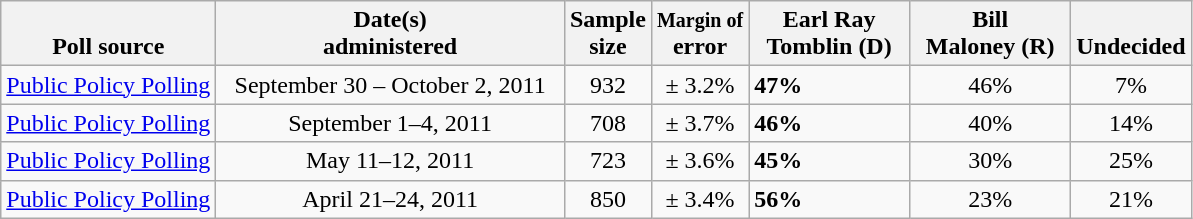<table class="wikitable">
<tr valign= bottom>
<th>Poll source</th>
<th style="width:225px;">Date(s)<br>administered</th>
<th class=small>Sample<br>size</th>
<th><small>Margin of</small><br>error</th>
<th style="width:100px;">Earl Ray<br>Tomblin (D)</th>
<th style="width:100px;">Bill<br>Maloney (R)</th>
<th>Undecided</th>
</tr>
<tr>
<td><a href='#'>Public Policy Polling</a></td>
<td align=center>September 30 – October 2, 2011</td>
<td align=center>932</td>
<td align=center>± 3.2%</td>
<td><strong>47%</strong></td>
<td align=center>46%</td>
<td align=center>7%</td>
</tr>
<tr>
<td><a href='#'>Public Policy Polling</a></td>
<td align=center>September 1–4, 2011</td>
<td align=center>708</td>
<td align=center>± 3.7%</td>
<td><strong>46%</strong></td>
<td align=center>40%</td>
<td align=center>14%</td>
</tr>
<tr>
<td><a href='#'>Public Policy Polling</a></td>
<td align=center>May 11–12, 2011</td>
<td align=center>723</td>
<td align=center>± 3.6%</td>
<td><strong>45%</strong></td>
<td align=center>30%</td>
<td align=center>25%</td>
</tr>
<tr>
<td><a href='#'>Public Policy Polling</a></td>
<td align=center>April 21–24, 2011</td>
<td align=center>850</td>
<td align=center>± 3.4%</td>
<td><strong>56%</strong></td>
<td align=center>23%</td>
<td align=center>21%</td>
</tr>
</table>
